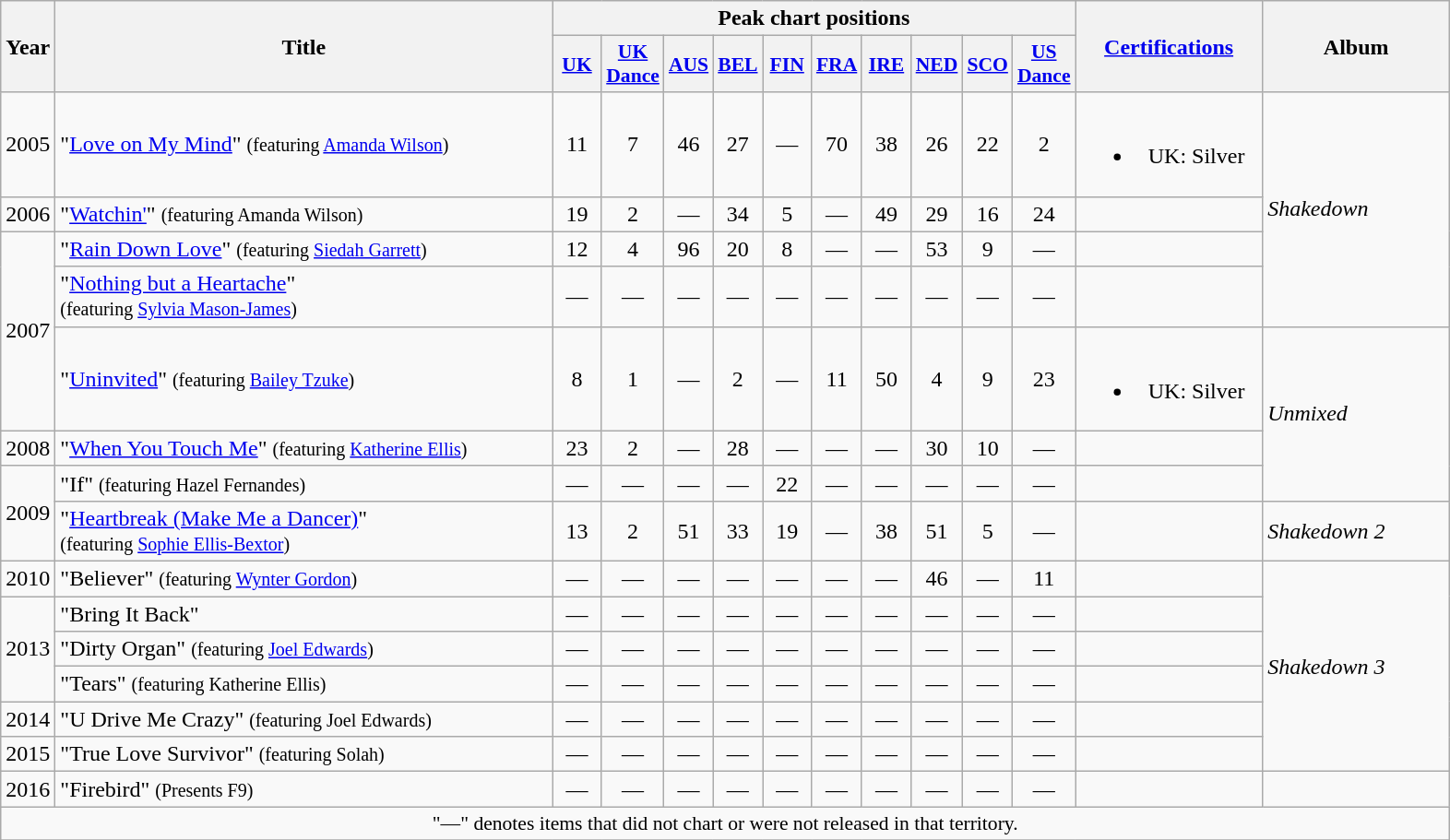<table class="wikitable" style="text-align:center;">
<tr>
<th rowspan="2" style="width:2em;">Year</th>
<th rowspan="2" style="width:22em;">Title</th>
<th colspan="10">Peak chart positions</th>
<th rowspan="2" style="width:8em;"><a href='#'>Certifications</a></th>
<th rowspan="2" style="width:8em;">Album</th>
</tr>
<tr>
<th style="width:2em;font-size:90%;"><a href='#'>UK</a><br></th>
<th style="width:2em;font-size:90%;"><a href='#'>UK<br>Dance</a><br></th>
<th style="width:2em;font-size:90%;"><a href='#'>AUS</a><br></th>
<th style="width:2em;font-size:90%;"><a href='#'>BEL</a><br></th>
<th style="width:2em;font-size:90%;"><a href='#'>FIN</a><br></th>
<th style="width:2em;font-size:90%;"><a href='#'>FRA</a><br></th>
<th style="width:2em;font-size:90%;"><a href='#'>IRE</a><br></th>
<th style="width:2em;font-size:90%;"><a href='#'>NED</a><br></th>
<th style="width:2em;font-size:90%;"><a href='#'>SCO</a><br></th>
<th style="width:2em;font-size:90%;"><a href='#'>US<br>Dance</a><br></th>
</tr>
<tr>
<td>2005</td>
<td style="text-align:left;">"<a href='#'>Love on My Mind</a>" <small>(featuring <a href='#'>Amanda Wilson</a>)</small></td>
<td>11</td>
<td>7</td>
<td>46</td>
<td>27</td>
<td>—</td>
<td>70</td>
<td>38</td>
<td>26</td>
<td>22</td>
<td>2</td>
<td><br><ul><li>UK: Silver</li></ul></td>
<td style="text-align:left;" rowspan="4"><em>Shakedown</em></td>
</tr>
<tr>
<td>2006</td>
<td style="text-align:left;">"<a href='#'>Watchin'</a>" <small>(featuring Amanda Wilson)</small></td>
<td>19</td>
<td>2</td>
<td>—</td>
<td>34</td>
<td>5</td>
<td>—</td>
<td>49</td>
<td>29</td>
<td>16</td>
<td>24</td>
<td></td>
</tr>
<tr>
<td rowspan="3">2007</td>
<td style="text-align:left;">"<a href='#'>Rain Down Love</a>" <small>(featuring <a href='#'>Siedah Garrett</a>)</small></td>
<td>12</td>
<td>4</td>
<td>96</td>
<td>20</td>
<td>8</td>
<td>—</td>
<td>—</td>
<td>53</td>
<td>9</td>
<td>—</td>
<td></td>
</tr>
<tr>
<td style="text-align:left;">"<a href='#'>Nothing but a Heartache</a>" <br><small>(featuring <a href='#'>Sylvia Mason-James</a>)</small></td>
<td>—</td>
<td>—</td>
<td>—</td>
<td>—</td>
<td>—</td>
<td>—</td>
<td>—</td>
<td>—</td>
<td>—</td>
<td>—</td>
<td></td>
</tr>
<tr>
<td style="text-align:left;">"<a href='#'>Uninvited</a>" <small>(featuring <a href='#'>Bailey Tzuke</a>)</small></td>
<td>8</td>
<td>1</td>
<td>—</td>
<td>2</td>
<td>—</td>
<td>11</td>
<td>50</td>
<td>4</td>
<td>9</td>
<td>23</td>
<td><br><ul><li>UK: Silver</li></ul></td>
<td style="text-align:left;" rowspan="3"><em>Unmixed</em></td>
</tr>
<tr>
<td>2008</td>
<td style="text-align:left;">"<a href='#'>When You Touch Me</a>" <small>(featuring <a href='#'>Katherine Ellis</a>)</small></td>
<td>23</td>
<td>2</td>
<td>—</td>
<td>28</td>
<td>—</td>
<td>—</td>
<td>—</td>
<td>30</td>
<td>10</td>
<td>—</td>
<td></td>
</tr>
<tr>
<td rowspan="2">2009</td>
<td style="text-align:left;">"If" <small>(featuring Hazel Fernandes)</small></td>
<td>—</td>
<td>—</td>
<td>—</td>
<td>—</td>
<td>22</td>
<td>—</td>
<td>—</td>
<td>—</td>
<td>—</td>
<td>—</td>
<td></td>
</tr>
<tr>
<td style="text-align:left;">"<a href='#'>Heartbreak (Make Me a Dancer)</a>" <br><small>(featuring <a href='#'>Sophie Ellis-Bextor</a>)</small></td>
<td>13</td>
<td>2</td>
<td>51</td>
<td>33</td>
<td>19</td>
<td>—</td>
<td>38</td>
<td>51</td>
<td>5</td>
<td>—</td>
<td></td>
<td style="text-align:left;"><em>Shakedown 2</em></td>
</tr>
<tr>
<td>2010</td>
<td style="text-align:left;">"Believer" <small>(featuring <a href='#'>Wynter Gordon</a>)</small></td>
<td>—</td>
<td>—</td>
<td>—</td>
<td>—</td>
<td>—</td>
<td>—</td>
<td>—</td>
<td>46</td>
<td>—</td>
<td>11</td>
<td></td>
<td style="text-align:left;" rowspan="6"><em>Shakedown 3</em></td>
</tr>
<tr>
<td rowspan="3">2013</td>
<td style="text-align:left;">"Bring It Back"</td>
<td>—</td>
<td>—</td>
<td>—</td>
<td>—</td>
<td>—</td>
<td>—</td>
<td>—</td>
<td>—</td>
<td>—</td>
<td>—</td>
<td></td>
</tr>
<tr>
<td style="text-align:left;">"Dirty Organ" <small>(featuring <a href='#'>Joel Edwards</a>)</small></td>
<td>—</td>
<td>—</td>
<td>—</td>
<td>—</td>
<td>—</td>
<td>—</td>
<td>—</td>
<td>—</td>
<td>—</td>
<td>—</td>
<td></td>
</tr>
<tr>
<td style="text-align:left;">"Tears" <small>(featuring Katherine Ellis)</small></td>
<td>—</td>
<td>—</td>
<td>—</td>
<td>—</td>
<td>—</td>
<td>—</td>
<td>—</td>
<td>—</td>
<td>—</td>
<td>—</td>
<td></td>
</tr>
<tr>
<td>2014</td>
<td style="text-align:left;">"U Drive Me Crazy" <small>(featuring Joel Edwards)</small></td>
<td>—</td>
<td>—</td>
<td>—</td>
<td>—</td>
<td>—</td>
<td>—</td>
<td>—</td>
<td>—</td>
<td>—</td>
<td>—</td>
<td></td>
</tr>
<tr>
<td>2015</td>
<td style="text-align:left;">"True Love Survivor" <small>(featuring Solah)</small></td>
<td>—</td>
<td>—</td>
<td>—</td>
<td>—</td>
<td>—</td>
<td>—</td>
<td>—</td>
<td>—</td>
<td>—</td>
<td>—</td>
<td></td>
</tr>
<tr>
<td>2016</td>
<td style="text-align:left;">"Firebird" <small>(Presents F9)</small></td>
<td>—</td>
<td>—</td>
<td>—</td>
<td>—</td>
<td>—</td>
<td>—</td>
<td>—</td>
<td>—</td>
<td>—</td>
<td>—</td>
<td></td>
</tr>
<tr>
<td colspan="15" style="font-size:90%">"—" denotes items that did not chart or were not released in that territory.</td>
</tr>
<tr>
</tr>
</table>
